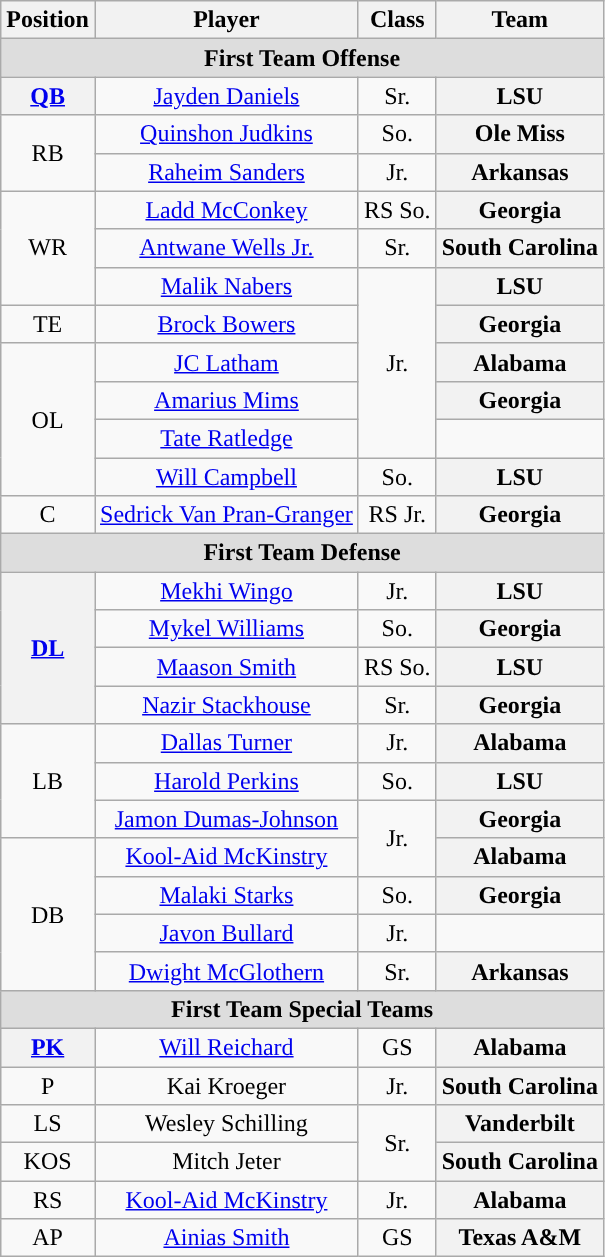<table class="wikitable">
<tr>
<th>Position</th>
<th>Player</th>
<th>Class</th>
<th>Team</th>
</tr>
<tr>
<td colspan="4" style="text-align:center; background:#ddd;"><strong>First Team Offense</strong></td>
</tr>
<tr style="text-align:center;">
<th rowspan="1"><a href='#'>QB</a></th>
<td><a href='#'>Jayden Daniels</a></td>
<td>Sr.</td>
<th>LSU</th>
</tr>
<tr style="text-align:center;">
<td rowspan=2>RB</td>
<td><a href='#'>Quinshon Judkins</a></td>
<td>So.</td>
<th>Ole Miss</th>
</tr>
<tr style="text-align:center;">
<td><a href='#'>Raheim Sanders</a></td>
<td>Jr.</td>
<th>Arkansas</th>
</tr>
<tr style="text-align:center;">
<td rowspan=3>WR</td>
<td><a href='#'>Ladd McConkey</a></td>
<td>RS So.</td>
<th>Georgia</th>
</tr>
<tr style="text-align:center;">
<td><a href='#'>Antwane Wells Jr.</a></td>
<td>Sr.</td>
<th>South Carolina</th>
</tr>
<tr style="text-align:center;">
<td><a href='#'>Malik Nabers</a></td>
<td rowspan=5>Jr.</td>
<th>LSU</th>
</tr>
<tr style="text-align:center;">
<td>TE</td>
<td><a href='#'>Brock Bowers</a></td>
<th>Georgia</th>
</tr>
<tr style="text-align:center;">
<td rowspan=4>OL</td>
<td><a href='#'>JC Latham</a></td>
<th>Alabama</th>
</tr>
<tr style="text-align:center;">
<td><a href='#'>Amarius Mims</a></td>
<th>Georgia</th>
</tr>
<tr style="text-align:center;">
<td><a href='#'>Tate Ratledge</a></td>
</tr>
<tr style="text-align:center;">
<td><a href='#'>Will Campbell</a></td>
<td>So.</td>
<th>LSU</th>
</tr>
<tr style="text-align:center;">
<td>C</td>
<td><a href='#'>Sedrick Van Pran-Granger</a></td>
<td>RS Jr.</td>
<th>Georgia</th>
</tr>
<tr style="text-align:center;">
<td colspan="4" style="text-align:center; background:#ddd;"><strong>First Team Defense</strong></td>
</tr>
<tr style="text-align:center;">
<th rowspan="4"><a href='#'>DL</a></th>
<td><a href='#'>Mekhi Wingo</a></td>
<td>Jr.</td>
<th>LSU</th>
</tr>
<tr style="text-align:center;">
<td><a href='#'>Mykel Williams</a></td>
<td>So.</td>
<th>Georgia</th>
</tr>
<tr style="text-align:center;">
<td><a href='#'>Maason Smith</a></td>
<td>RS So.</td>
<th>LSU</th>
</tr>
<tr style="text-align:center;">
<td><a href='#'>Nazir Stackhouse</a></td>
<td>Sr.</td>
<th>Georgia</th>
</tr>
<tr style="text-align:center;">
<td rowspan=3>LB</td>
<td><a href='#'>Dallas Turner</a></td>
<td>Jr.</td>
<th>Alabama</th>
</tr>
<tr style="text-align:center;">
<td><a href='#'>Harold Perkins</a></td>
<td>So.</td>
<th>LSU</th>
</tr>
<tr style="text-align:center;">
<td><a href='#'>Jamon Dumas-Johnson</a></td>
<td rowspan=2>Jr.</td>
<th>Georgia</th>
</tr>
<tr style="text-align:center;">
<td rowspan=4>DB</td>
<td><a href='#'>Kool-Aid McKinstry</a></td>
<th>Alabama</th>
</tr>
<tr style="text-align:center;">
<td><a href='#'>Malaki Starks</a></td>
<td>So.</td>
<th>Georgia</th>
</tr>
<tr style="text-align:center;">
<td><a href='#'>Javon Bullard</a></td>
<td>Jr.</td>
</tr>
<tr style="text-align:center;">
<td><a href='#'>Dwight McGlothern</a></td>
<td>Sr.</td>
<th>Arkansas</th>
</tr>
<tr>
<td colspan="4" style="text-align:center; background:#ddd;"><strong>First Team Special Teams</strong></td>
</tr>
<tr style="text-align:center;">
<th rowspan="1"><a href='#'>PK</a></th>
<td><a href='#'>Will Reichard</a></td>
<td>GS</td>
<th>Alabama</th>
</tr>
<tr style="text-align:center;">
<td>P</td>
<td>Kai Kroeger</td>
<td>Jr.</td>
<th>South Carolina</th>
</tr>
<tr style="text-align:center;">
<td>LS</td>
<td>Wesley Schilling</td>
<td rowspan=2>Sr.</td>
<th>Vanderbilt</th>
</tr>
<tr style="text-align:center;">
<td>KOS</td>
<td>Mitch Jeter</td>
<th>South Carolina</th>
</tr>
<tr style="text-align:center;">
<td>RS</td>
<td><a href='#'>Kool-Aid McKinstry</a></td>
<td>Jr.</td>
<th>Alabama</th>
</tr>
<tr style="text-align:center;">
<td>AP</td>
<td><a href='#'>Ainias Smith</a></td>
<td>GS</td>
<th>Texas A&M</th>
</tr>
</table>
